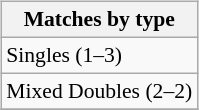<table>
<tr valign="top">
<td><br><table class="wikitable" style="font-size:90%">
<tr>
<th>Matches by type</th>
</tr>
<tr>
<td>Singles (1–3)</td>
</tr>
<tr>
<td>Mixed Doubles (2–2)</td>
</tr>
<tr>
</tr>
</table>
</td>
<td><br><table class="wikitable" style="font-size:90%">
<tr>
</tr>
</table>
</td>
</tr>
</table>
